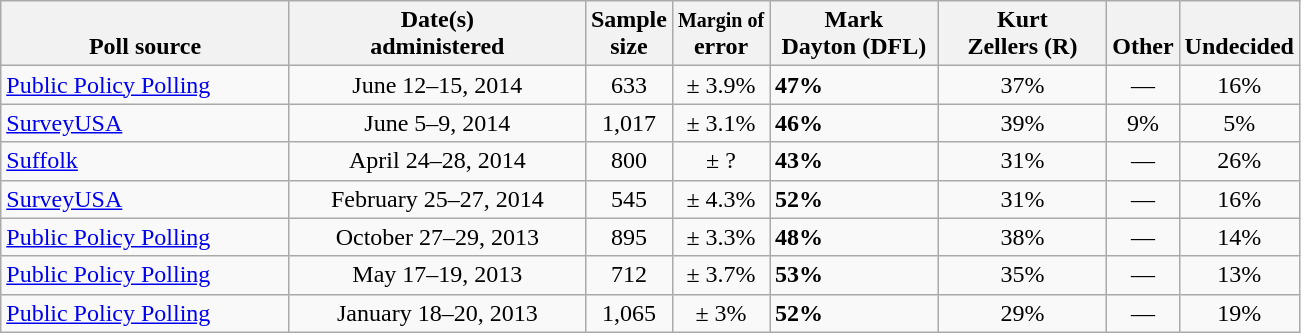<table class="wikitable">
<tr valign= bottom>
<th style="width:185px;">Poll source</th>
<th style="width:190px;">Date(s)<br>administered</th>
<th class=small>Sample<br>size</th>
<th><small>Margin of</small><br>error</th>
<th style="width:105px;">Mark<br>Dayton (DFL)</th>
<th style="width:105px;">Kurt<br>Zellers (R)</th>
<th style="width:40px;">Other</th>
<th style="width:40px;">Undecided</th>
</tr>
<tr>
<td><a href='#'>Public Policy Polling</a></td>
<td align=center>June 12–15, 2014</td>
<td align=center>633</td>
<td align=center>± 3.9%</td>
<td><strong>47%</strong></td>
<td align=center>37%</td>
<td align=center>—</td>
<td align=center>16%</td>
</tr>
<tr>
<td><a href='#'>SurveyUSA</a></td>
<td align=center>June 5–9, 2014</td>
<td align=center>1,017</td>
<td align=center>± 3.1%</td>
<td><strong>46%</strong></td>
<td align=center>39%</td>
<td align=center>9%</td>
<td align=center>5%</td>
</tr>
<tr>
<td><a href='#'>Suffolk</a></td>
<td align=center>April 24–28, 2014</td>
<td align=center>800</td>
<td align=center>± ?</td>
<td><strong>43%</strong></td>
<td align=center>31%</td>
<td align=center>—</td>
<td align=center>26%</td>
</tr>
<tr>
<td><a href='#'>SurveyUSA</a></td>
<td align=center>February 25–27, 2014</td>
<td align=center>545</td>
<td align=center>± 4.3%</td>
<td><strong>52%</strong></td>
<td align=center>31%</td>
<td align=center>—</td>
<td align=center>16%</td>
</tr>
<tr>
<td><a href='#'>Public Policy Polling</a></td>
<td align=center>October 27–29, 2013</td>
<td align=center>895</td>
<td align=center>± 3.3%</td>
<td><strong>48%</strong></td>
<td align=center>38%</td>
<td align=center>—</td>
<td align=center>14%</td>
</tr>
<tr>
<td><a href='#'>Public Policy Polling</a></td>
<td align=center>May 17–19, 2013</td>
<td align=center>712</td>
<td align=center>± 3.7%</td>
<td><strong>53%</strong></td>
<td align=center>35%</td>
<td align=center>—</td>
<td align=center>13%</td>
</tr>
<tr>
<td><a href='#'>Public Policy Polling</a></td>
<td align=center>January 18–20, 2013</td>
<td align=center>1,065</td>
<td align=center>± 3%</td>
<td><strong>52%</strong></td>
<td align=center>29%</td>
<td align=center>—</td>
<td align=center>19%</td>
</tr>
</table>
